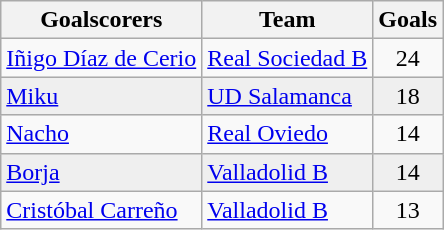<table class="wikitable sortable">
<tr>
<th>Goalscorers</th>
<th>Team</th>
<th>Goals</th>
</tr>
<tr>
<td> <a href='#'>Iñigo Díaz de Cerio</a></td>
<td><a href='#'>Real Sociedad B</a></td>
<td align=center>24</td>
</tr>
<tr style="background:#efefef;">
<td> <a href='#'>Miku</a></td>
<td><a href='#'>UD Salamanca</a></td>
<td align=center>18</td>
</tr>
<tr>
<td> <a href='#'>Nacho</a></td>
<td><a href='#'>Real Oviedo</a></td>
<td align=center>14</td>
</tr>
<tr style="background:#efefef;">
<td> <a href='#'>Borja</a></td>
<td><a href='#'>Valladolid B</a></td>
<td align=center>14</td>
</tr>
<tr>
<td> <a href='#'>Cristóbal Carreño</a></td>
<td><a href='#'>Valladolid B</a></td>
<td align=center>13</td>
</tr>
</table>
